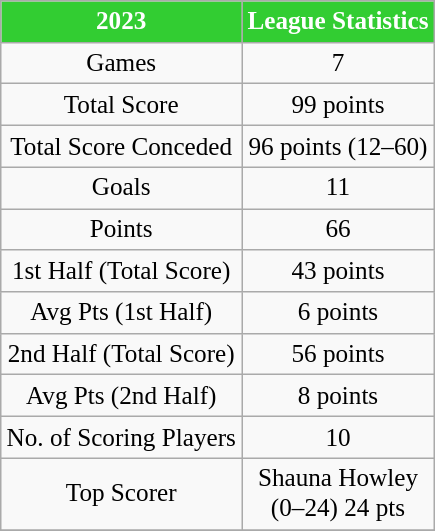<table class="wikitable" border="2" style="text-align:center; float:center; font-size:105%">
<tr>
<th style=background:#32CD32;color:white;>2023</th>
<th style=background:#32CD32;color:white;>League Statistics</th>
</tr>
<tr>
<td>Games</td>
<td>7</td>
</tr>
<tr>
<td>Total Score</td>
<td>99 points</td>
</tr>
<tr>
<td>Total Score Conceded</td>
<td>96 points (12–60)</td>
</tr>
<tr>
<td>Goals</td>
<td>11</td>
</tr>
<tr>
<td>Points</td>
<td>66</td>
</tr>
<tr>
<td>1st Half (Total Score)</td>
<td>43 points</td>
</tr>
<tr>
<td>Avg Pts (1st Half)</td>
<td>6 points</td>
</tr>
<tr>
<td>2nd Half (Total Score)</td>
<td>56 points</td>
</tr>
<tr>
<td>Avg Pts (2nd Half)</td>
<td>8 points</td>
</tr>
<tr>
<td>No. of Scoring Players</td>
<td>10</td>
</tr>
<tr>
<td>Top Scorer</td>
<td>Shauna Howley<br>(0–24) 24 pts</td>
</tr>
<tr>
</tr>
</table>
